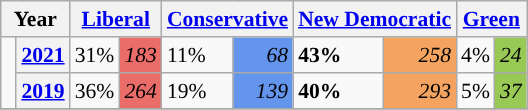<table class="wikitable" style="float:right; width:400; font-size:90%; margin-left:1em;">
<tr>
<th colspan="2" scope="col">Year</th>
<th colspan="2" scope="col"><a href='#'>Liberal</a></th>
<th colspan="2" scope="col"><a href='#'>Conservative</a></th>
<th colspan="2" scope="col"><a href='#'>New Democratic</a></th>
<th colspan="2" scope="col"><a href='#'>Green</a></th>
</tr>
<tr>
<td rowspan="2" style="width: 0.25em; background-color: "></td>
<th><a href='#'>2021</a></th>
<td>31%</td>
<td style="text-align:right; background:#EA6D6A;"><em>183</em></td>
<td>11%</td>
<td style="text-align:right; background:#6495ED;"><em>68</em></td>
<td><strong>43%</strong></td>
<td style="text-align:right; background:#F4A460;"><em>258</em></td>
<td>4%</td>
<td style="text-align:right; background:#99C955;"><em>24</em></td>
</tr>
<tr>
<th><a href='#'>2019</a></th>
<td>36%</td>
<td style="text-align:right; background:#EA6D6A;"><em>264</em></td>
<td>19%</td>
<td style="text-align:right; background:#6495ED;"><em>139</em></td>
<td><strong>40%</strong></td>
<td style="text-align:right; background:#F4A460;"><em>293</em></td>
<td>5%</td>
<td style="text-align:right; background:#99C955;"><em>37</em></td>
</tr>
<tr>
</tr>
</table>
